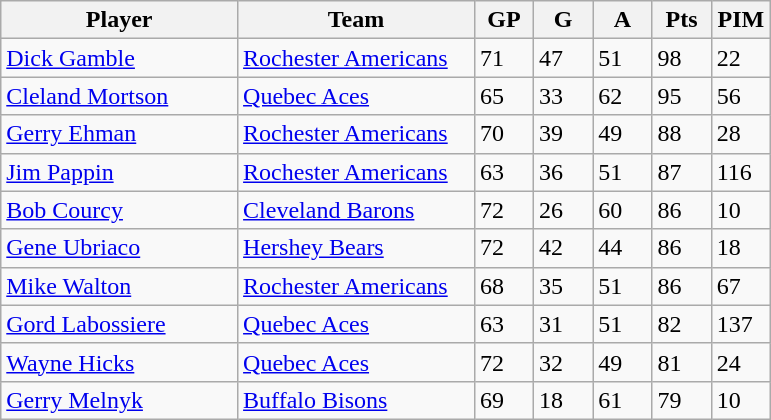<table class="wikitable">
<tr>
<th bgcolor="#DDDDFF" width="30%">Player</th>
<th bgcolor="#DDDDFF" width="30%">Team</th>
<th bgcolor="#DDDDFF" width="7.5%">GP</th>
<th bgcolor="#DDDDFF" width="7.5%">G</th>
<th bgcolor="#DDDDFF" width="7.5%">A</th>
<th bgcolor="#DDDDFF" width="7.5%">Pts</th>
<th bgcolor="#DDDDFF" width="7.5%">PIM</th>
</tr>
<tr>
<td><a href='#'>Dick Gamble</a></td>
<td><a href='#'>Rochester Americans</a></td>
<td>71</td>
<td>47</td>
<td>51</td>
<td>98</td>
<td>22</td>
</tr>
<tr>
<td><a href='#'>Cleland Mortson</a></td>
<td><a href='#'>Quebec Aces</a></td>
<td>65</td>
<td>33</td>
<td>62</td>
<td>95</td>
<td>56</td>
</tr>
<tr>
<td><a href='#'>Gerry Ehman</a></td>
<td><a href='#'>Rochester Americans</a></td>
<td>70</td>
<td>39</td>
<td>49</td>
<td>88</td>
<td>28</td>
</tr>
<tr>
<td><a href='#'>Jim Pappin</a></td>
<td><a href='#'>Rochester Americans</a></td>
<td>63</td>
<td>36</td>
<td>51</td>
<td>87</td>
<td>116</td>
</tr>
<tr>
<td><a href='#'>Bob Courcy</a></td>
<td><a href='#'>Cleveland Barons</a></td>
<td>72</td>
<td>26</td>
<td>60</td>
<td>86</td>
<td>10</td>
</tr>
<tr>
<td><a href='#'>Gene Ubriaco</a></td>
<td><a href='#'>Hershey Bears</a></td>
<td>72</td>
<td>42</td>
<td>44</td>
<td>86</td>
<td>18</td>
</tr>
<tr>
<td><a href='#'>Mike Walton</a></td>
<td><a href='#'>Rochester Americans</a></td>
<td>68</td>
<td>35</td>
<td>51</td>
<td>86</td>
<td>67</td>
</tr>
<tr>
<td><a href='#'>Gord Labossiere</a></td>
<td><a href='#'>Quebec Aces</a></td>
<td>63</td>
<td>31</td>
<td>51</td>
<td>82</td>
<td>137</td>
</tr>
<tr>
<td><a href='#'>Wayne Hicks</a></td>
<td><a href='#'>Quebec Aces</a></td>
<td>72</td>
<td>32</td>
<td>49</td>
<td>81</td>
<td>24</td>
</tr>
<tr>
<td><a href='#'>Gerry Melnyk</a></td>
<td><a href='#'>Buffalo Bisons</a></td>
<td>69</td>
<td>18</td>
<td>61</td>
<td>79</td>
<td>10</td>
</tr>
</table>
